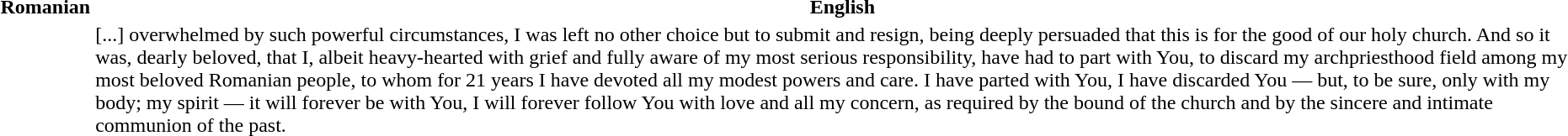<table>
<tr>
<th>Romanian</th>
<th>English</th>
</tr>
<tr>
<td></td>
<td>[...] overwhelmed by such powerful circumstances, I was left no other choice but to submit and resign, being deeply persuaded that this is for the good of our holy church. And so it was, dearly beloved, that I, albeit heavy-hearted with grief and fully aware of my most serious responsibility, have had to part with You, to discard my archpriesthood field among my most beloved Romanian people, to whom for 21 years I have devoted all my modest powers and care. I have parted with You, I have discarded You — but, to be sure, only with my body; my spirit — it will forever be with You, I will forever follow You with love and all my concern, as required by the bound of the church and by the sincere and intimate communion of the past.</td>
</tr>
</table>
